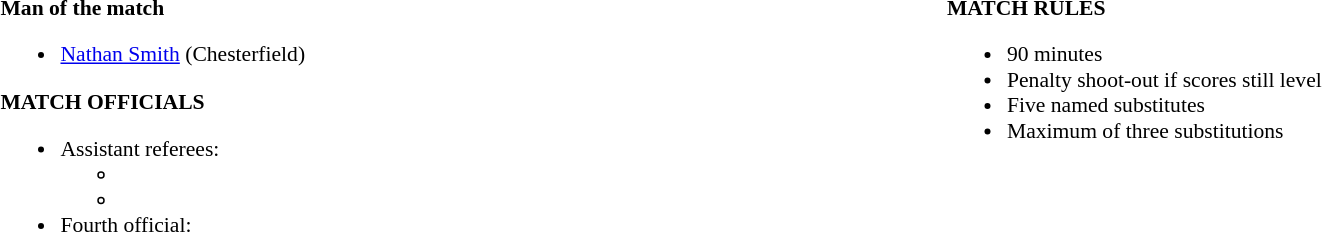<table width=100% style="font-size: 90%">
<tr>
<td width=50% valign=top><br><strong>Man of the match</strong><ul><li><a href='#'>Nathan Smith</a> (Chesterfield)</li></ul><strong>MATCH OFFICIALS</strong><ul><li>Assistant referees:<ul><li></li><li></li></ul></li><li>Fourth official:</li></ul></td>
<td width=50% valign=top><br><strong>MATCH RULES</strong><ul><li>90 minutes</li><li>Penalty shoot-out if scores still level</li><li>Five named substitutes</li><li>Maximum of three substitutions</li></ul></td>
</tr>
</table>
